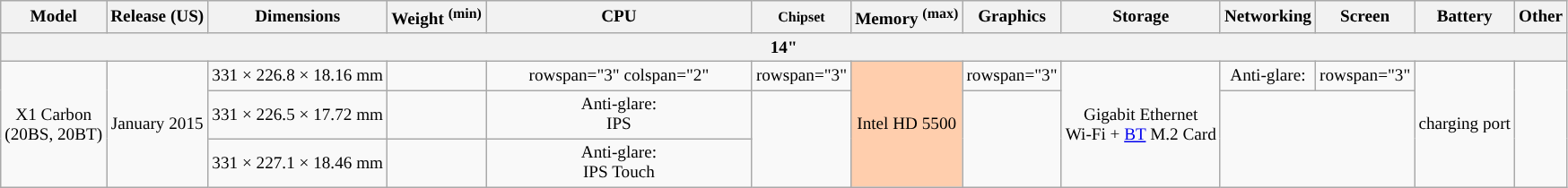<table class="wikitable" style="font-size: 80%; text-align: center; min-width: 80%;">
<tr>
<th>Model</th>
<th>Release (US)</th>
<th>Dimensions</th>
<th>Weight <sup>(min)</sup></th>
<th style="width:17%">CPU</th>
<th><small>Chipset</small></th>
<th>Memory <sup>(max)</sup></th>
<th>Graphics</th>
<th>Storage</th>
<th>Networking</th>
<th>Screen</th>
<th>Battery</th>
<th>Other</th>
</tr>
<tr>
<th colspan=13>14"</th>
</tr>
<tr>
<td rowspan="3">X1 Carbon <br>(20BS, 20BT)</td>
<td rowspan="3">January 2015</td>
<td>331 × 226.8 × 18.16 mm</td>
<td></td>
<td>rowspan="3" colspan="2" </td>
<td>rowspan="3" </td>
<td rowspan="3" style="background:#ffcead;">Intel HD 5500</td>
<td>rowspan="3" </td>
<td rowspan="3"> Gigabit Ethernet<br>Wi-Fi + <a href='#'>BT</a> M.2 Card<br><small></small></td>
<td style="background:">Anti-glare: <br></td>
<td>rowspan="3" </td>
<td rowspan="3"> charging port</td>
</tr>
<tr>
<td>331 × 226.5 × 17.72 mm</td>
<td></td>
<td style="background:">Anti-glare: <br> IPS</td>
</tr>
<tr>
<td>331 × 227.1 × 18.46 mm</td>
<td></td>
<td style="background:">Anti-glare: <br> IPS Touch</td>
</tr>
</table>
